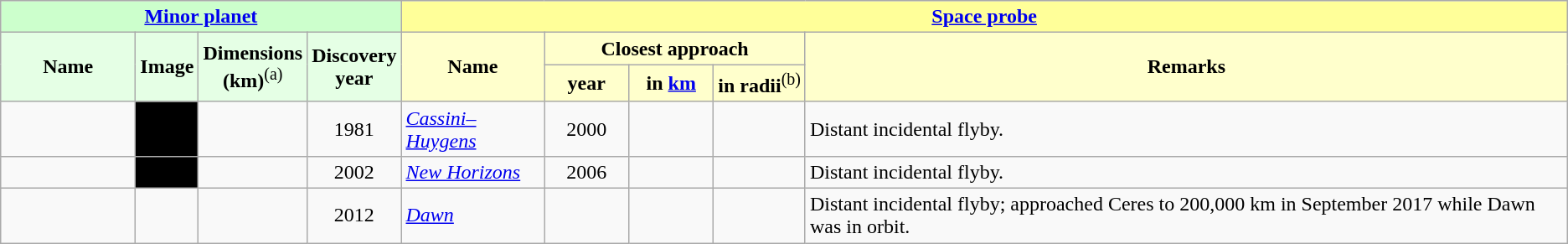<table class="wikitable sortable">
<tr>
<th colspan=4 style="background-color: #ccffcc;"><a href='#'>Minor planet</a></th>
<th colspan=5 style="background-color: #FFFF99;"><a href='#'>Space probe</a></th>
</tr>
<tr>
<th rowspan=2 style="background-color: #E5FFE5;" width=100>Name</th>
<th rowspan=2 style="background-color: #E5FFE5;" class="unsortable">Image</th>
<th rowspan=2 style="background-color: #E5FFE5; font-weight: normal;" data-sort-type="number"><strong>Dimensions<br>(km)</strong><sup>(a)</sup></th>
<th rowspan=2 style="background-color: #E5FFE5;">Discovery<br>year</th>
<th rowspan=2 style="background-color: #ffffcc;">Name</th>
<th colspan=3 style="background-color: #ffffcc;" data-sort-type="number">Closest approach</th>
<th rowspan=2 style="background-color: #ffffcc;" class="unsortable">Remarks</th>
</tr>
<tr>
<th width=60 style="background-color: #ffffcc;" data-sort-type="number">year</th>
<th width=60 style="background-color: #ffffcc;">in <a href='#'>km</a></th>
<th width=60 style="background-color: #ffffcc; font-weight: normal;"><strong>in radii</strong><sup>(b)</sup></th>
</tr>
<tr>
<td></td>
<td bgcolor=black></td>
<td align=center></td>
<td align=center>1981</td>
<td><em><a href='#'>Cassini–Huygens</a></em></td>
<td align=center>2000</td>
<td align=right></td>
<td align=right></td>
<td>Distant incidental flyby.</td>
</tr>
<tr>
<td></td>
<td bgcolor=black></td>
<td align=center></td>
<td align=center>2002</td>
<td><em><a href='#'>New Horizons</a></em></td>
<td align=center>2006</td>
<td align=right></td>
<td align=right></td>
<td>Distant incidental flyby.</td>
</tr>
<tr>
<td></td>
<td></td>
<td align=center></td>
<td align=center>2012</td>
<td><em><a href='#'>Dawn</a></em></td>
<td align=center></td>
<td align=right></td>
<td align=right></td>
<td>Distant incidental flyby; approached Ceres to 200,000 km in September 2017 while Dawn was in orbit.</td>
</tr>
</table>
